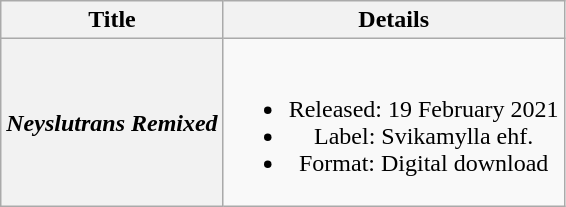<table class="wikitable plainrowheaders" style="text-align: center;">
<tr>
<th scope="col">Title</th>
<th scope="col">Details</th>
</tr>
<tr>
<th scope="row"><em>Neyslutrans Remixed</em></th>
<td><br><ul><li>Released: 19 February 2021</li><li>Label: Svikamylla ehf.</li><li>Format: Digital download</li></ul></td>
</tr>
</table>
